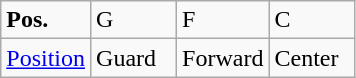<table class="wikitable">
<tr>
<td width="50"><strong>Pos.</strong></td>
<td width="50">G</td>
<td width="50">F</td>
<td width="50">C</td>
</tr>
<tr>
<td><a href='#'>Position</a></td>
<td>Guard</td>
<td>Forward</td>
<td>Center</td>
</tr>
</table>
